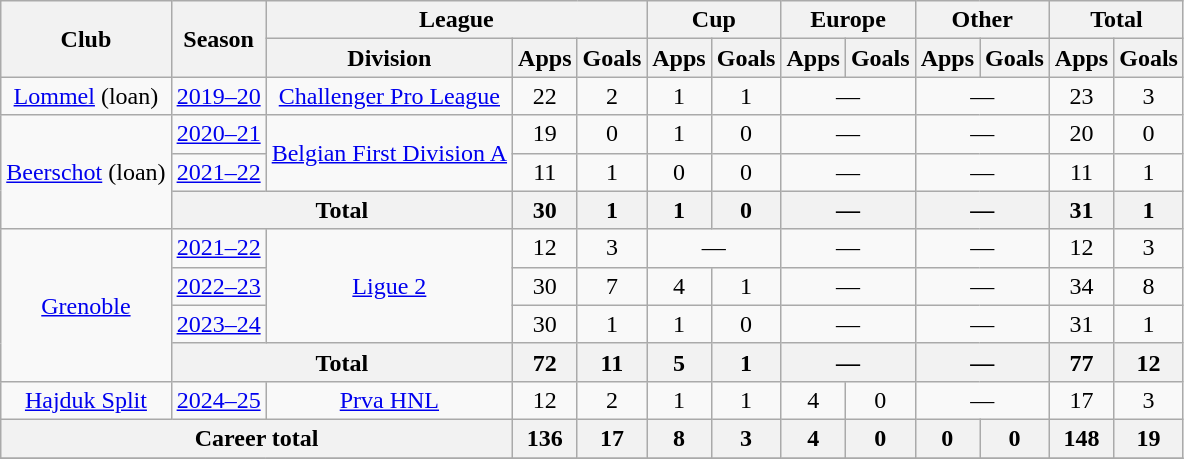<table class="wikitable" style="text-align: center;">
<tr>
<th rowspan=2>Club</th>
<th rowspan=2>Season</th>
<th colspan=3>League</th>
<th colspan=2>Cup</th>
<th colspan=2>Europe</th>
<th colspan=2>Other</th>
<th colspan=2>Total</th>
</tr>
<tr>
<th>Division</th>
<th>Apps</th>
<th>Goals</th>
<th>Apps</th>
<th>Goals</th>
<th>Apps</th>
<th>Goals</th>
<th>Apps</th>
<th>Goals</th>
<th>Apps</th>
<th>Goals</th>
</tr>
<tr>
<td><a href='#'>Lommel</a> (loan)</td>
<td><a href='#'>2019–20</a></td>
<td><a href='#'>Challenger Pro League</a></td>
<td>22</td>
<td>2</td>
<td>1</td>
<td>1</td>
<td colspan="2">—</td>
<td colspan="2">—</td>
<td>23</td>
<td>3</td>
</tr>
<tr>
<td rowspan="3"><a href='#'>Beerschot</a> (loan)</td>
<td><a href='#'>2020–21</a></td>
<td rowspan="2"><a href='#'>Belgian First Division A</a></td>
<td>19</td>
<td>0</td>
<td>1</td>
<td>0</td>
<td colspan="2">—</td>
<td colspan="2">—</td>
<td>20</td>
<td>0</td>
</tr>
<tr>
<td><a href='#'>2021–22</a></td>
<td>11</td>
<td>1</td>
<td>0</td>
<td>0</td>
<td colspan="2">—</td>
<td colspan="2">—</td>
<td>11</td>
<td>1</td>
</tr>
<tr>
<th colspan="2">Total</th>
<th>30</th>
<th>1</th>
<th>1</th>
<th>0</th>
<th colspan="2">—</th>
<th colspan="2">—</th>
<th>31</th>
<th>1</th>
</tr>
<tr>
<td rowspan="4"><a href='#'>Grenoble</a></td>
<td><a href='#'>2021–22</a></td>
<td rowspan="3"><a href='#'>Ligue 2</a></td>
<td>12</td>
<td>3</td>
<td colspan="2">—</td>
<td colspan="2">—</td>
<td colspan="2">—</td>
<td>12</td>
<td>3</td>
</tr>
<tr>
<td><a href='#'>2022–23</a></td>
<td>30</td>
<td>7</td>
<td>4</td>
<td>1</td>
<td colspan="2">—</td>
<td colspan="2">—</td>
<td>34</td>
<td>8</td>
</tr>
<tr>
<td><a href='#'>2023–24</a></td>
<td>30</td>
<td>1</td>
<td>1</td>
<td>0</td>
<td colspan="2">—</td>
<td colspan="2">—</td>
<td>31</td>
<td>1</td>
</tr>
<tr>
<th colspan="2">Total</th>
<th>72</th>
<th>11</th>
<th>5</th>
<th>1</th>
<th colspan="2">—</th>
<th colspan="2">—</th>
<th>77</th>
<th>12</th>
</tr>
<tr>
<td><a href='#'>Hajduk Split</a></td>
<td><a href='#'>2024–25</a></td>
<td><a href='#'>Prva HNL</a></td>
<td>12</td>
<td>2</td>
<td>1</td>
<td>1</td>
<td>4</td>
<td>0</td>
<td colspan="2">—</td>
<td>17</td>
<td>3</td>
</tr>
<tr>
<th colspan="3">Career total</th>
<th>136</th>
<th>17</th>
<th>8</th>
<th>3</th>
<th>4</th>
<th>0</th>
<th>0</th>
<th>0</th>
<th>148</th>
<th>19</th>
</tr>
<tr>
</tr>
</table>
